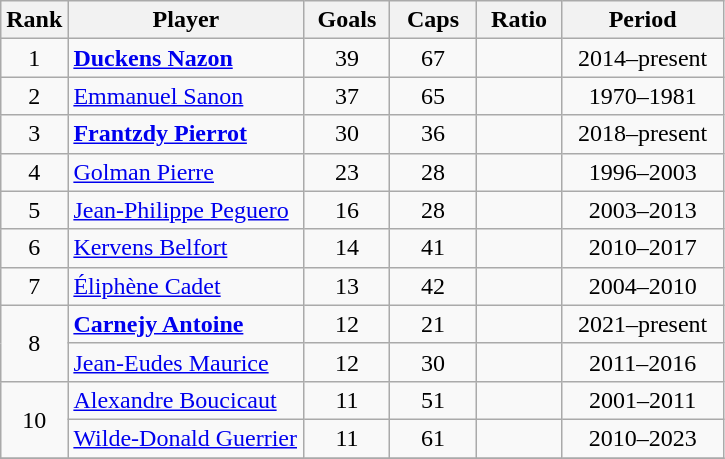<table class="wikitable sortable" style="text-align:center;">
<tr>
<th width=30px>Rank</th>
<th style="width:150px;">Player</th>
<th width=50px>Goals</th>
<th width=50px>Caps</th>
<th width=50px>Ratio</th>
<th style="width:100px;">Period</th>
</tr>
<tr>
<td>1</td>
<td style="text-align:left;"><strong><a href='#'>Duckens Nazon</a></strong></td>
<td>39</td>
<td>67</td>
<td></td>
<td>2014–present</td>
</tr>
<tr>
<td>2</td>
<td style="text-align:left;"><a href='#'>Emmanuel Sanon</a></td>
<td>37</td>
<td>65</td>
<td></td>
<td>1970–1981</td>
</tr>
<tr>
<td>3</td>
<td style="text-align:left;"><strong><a href='#'>Frantzdy Pierrot</a></strong></td>
<td>30</td>
<td>36</td>
<td></td>
<td>2018–present</td>
</tr>
<tr>
<td>4</td>
<td style="text-align:left;"><a href='#'>Golman Pierre</a></td>
<td>23</td>
<td>28</td>
<td></td>
<td>1996–2003</td>
</tr>
<tr>
<td>5</td>
<td style="text-align:left;"><a href='#'>Jean-Philippe Peguero</a></td>
<td>16</td>
<td>28</td>
<td></td>
<td>2003–2013</td>
</tr>
<tr>
<td>6</td>
<td style="text-align:left;"><a href='#'>Kervens Belfort</a></td>
<td>14</td>
<td>41</td>
<td></td>
<td>2010–2017</td>
</tr>
<tr>
<td>7</td>
<td style="text-align:left;"><a href='#'>Éliphène Cadet</a></td>
<td>13</td>
<td>42</td>
<td></td>
<td>2004–2010</td>
</tr>
<tr>
<td rowspan=2>8</td>
<td style="text-align:left;"><strong><a href='#'>Carnejy Antoine</a></strong></td>
<td>12</td>
<td>21</td>
<td></td>
<td>2021–present</td>
</tr>
<tr>
<td style="text-align:left;"><a href='#'>Jean-Eudes Maurice</a></td>
<td>12</td>
<td>30</td>
<td></td>
<td>2011–2016</td>
</tr>
<tr>
<td rowspan=2>10</td>
<td style="text-align:left;"><a href='#'>Alexandre Boucicaut</a></td>
<td>11</td>
<td>51</td>
<td></td>
<td>2001–2011</td>
</tr>
<tr>
<td style="text-align:left;"><a href='#'>Wilde-Donald Guerrier</a></td>
<td>11</td>
<td>61</td>
<td></td>
<td>2010–2023</td>
</tr>
<tr>
</tr>
</table>
